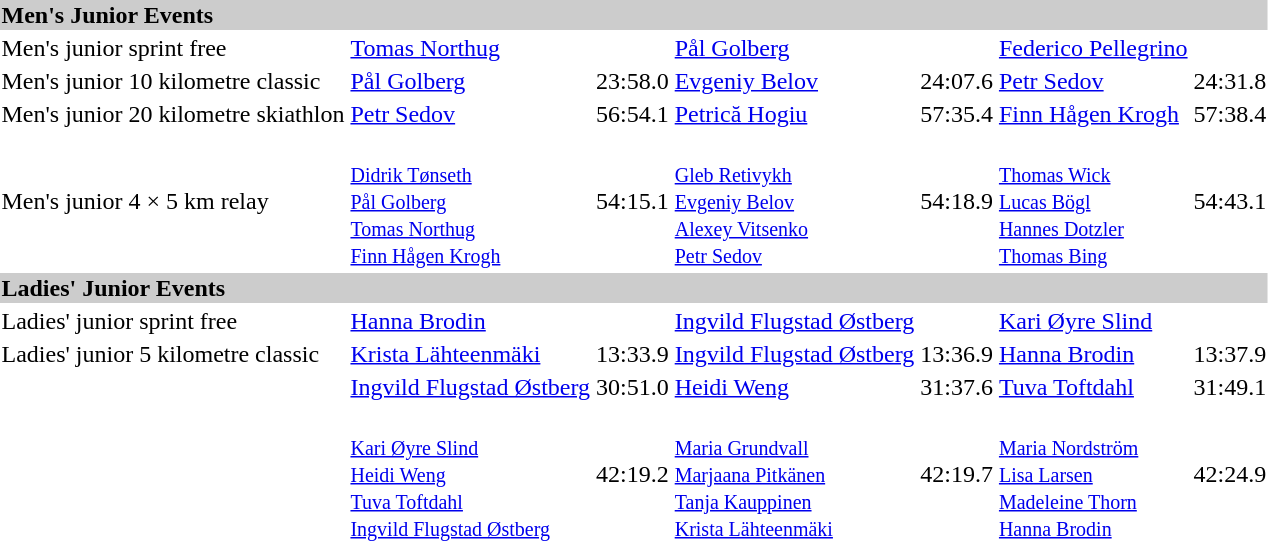<table>
<tr style="background:#ccc;">
<td colspan=7><strong>Men's Junior Events</strong></td>
</tr>
<tr>
<td>Men's junior sprint free</td>
<td><a href='#'>Tomas Northug</a><br></td>
<td></td>
<td><a href='#'>Pål Golberg</a><br></td>
<td></td>
<td><a href='#'>Federico Pellegrino</a><br></td>
<td></td>
</tr>
<tr>
<td>Men's junior 10 kilometre classic</td>
<td><a href='#'>Pål Golberg</a><br></td>
<td>23:58.0</td>
<td><a href='#'>Evgeniy Belov</a><br></td>
<td>24:07.6</td>
<td><a href='#'>Petr Sedov</a><br></td>
<td>24:31.8</td>
</tr>
<tr>
<td>Men's junior 20 kilometre skiathlon</td>
<td><a href='#'>Petr Sedov</a><br></td>
<td>56:54.1</td>
<td><a href='#'>Petrică Hogiu</a><br></td>
<td>57:35.4</td>
<td><a href='#'>Finn Hågen Krogh</a><br></td>
<td>57:38.4</td>
</tr>
<tr>
<td>Men's junior 4 × 5 km relay</td>
<td><br><small><a href='#'>Didrik Tønseth</a><br><a href='#'>Pål Golberg</a><br><a href='#'>Tomas Northug</a><br><a href='#'>Finn Hågen Krogh</a></small></td>
<td>54:15.1</td>
<td><br><small><a href='#'>Gleb Retivykh</a><br><a href='#'>Evgeniy Belov</a><br><a href='#'>Alexey Vitsenko</a><br><a href='#'>Petr Sedov</a></small></td>
<td>54:18.9</td>
<td><br><small><a href='#'>Thomas Wick</a><br><a href='#'>Lucas Bögl</a><br><a href='#'>Hannes Dotzler</a><br><a href='#'>Thomas Bing</a></small></td>
<td>54:43.1</td>
</tr>
<tr style="background:#ccc;">
<td colspan=7><strong>Ladies' Junior Events</strong></td>
</tr>
<tr>
<td>Ladies' junior sprint free</td>
<td><a href='#'>Hanna Brodin</a><br></td>
<td></td>
<td><a href='#'>Ingvild Flugstad Østberg</a><br></td>
<td></td>
<td><a href='#'>Kari Øyre Slind</a><br></td>
<td></td>
</tr>
<tr>
<td>Ladies' junior 5 kilometre classic</td>
<td><a href='#'>Krista Lähteenmäki</a><br></td>
<td>13:33.9</td>
<td><a href='#'>Ingvild Flugstad Østberg</a><br></td>
<td>13:36.9</td>
<td><a href='#'>Hanna Brodin</a><br></td>
<td>13:37.9</td>
</tr>
<tr>
<td></td>
<td><a href='#'>Ingvild Flugstad Østberg</a><br></td>
<td>30:51.0</td>
<td><a href='#'>Heidi Weng</a><br></td>
<td>31:37.6</td>
<td><a href='#'>Tuva Toftdahl</a><br></td>
<td>31:49.1</td>
</tr>
<tr>
<td></td>
<td><br><small><a href='#'>Kari Øyre Slind</a><br><a href='#'>Heidi Weng</a><br><a href='#'>Tuva Toftdahl</a><br><a href='#'>Ingvild Flugstad Østberg</a></small></td>
<td>42:19.2</td>
<td><br><small><a href='#'>Maria Grundvall</a><br><a href='#'>Marjaana Pitkänen</a><br><a href='#'>Tanja Kauppinen</a><br><a href='#'>Krista Lähteenmäki</a></small></td>
<td>42:19.7</td>
<td><br><small><a href='#'>Maria Nordström</a><br><a href='#'>Lisa Larsen</a><br><a href='#'>Madeleine Thorn</a><br><a href='#'>Hanna Brodin</a></small></td>
<td>42:24.9</td>
</tr>
</table>
